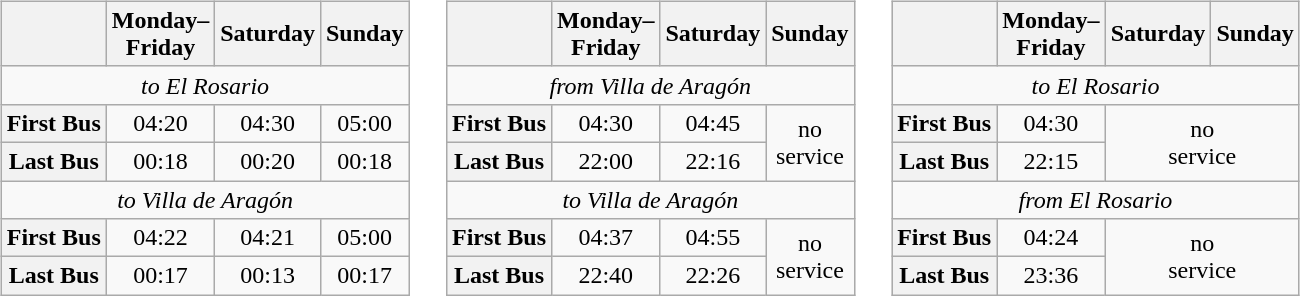<table>
<tr>
<td><br><table class="wikitable" style="text-align:center">
<tr>
<th></th>
<th>Monday–<br>Friday</th>
<th>Saturday</th>
<th>Sunday</th>
</tr>
<tr>
<td colspan=4><em>to El Rosario</em></td>
</tr>
<tr>
<th>First Bus</th>
<td>04:20</td>
<td>04:30</td>
<td>05:00</td>
</tr>
<tr>
<th>Last Bus</th>
<td>00:18</td>
<td>00:20</td>
<td>00:18</td>
</tr>
<tr>
<td colspan=4 align=center><em>to Villa de Aragón</em></td>
</tr>
<tr>
<th>First Bus</th>
<td>04:22</td>
<td>04:21</td>
<td>05:00</td>
</tr>
<tr>
<th>Last Bus</th>
<td>00:17</td>
<td>00:13</td>
<td>00:17</td>
</tr>
</table>
</td>
<td></td>
<td><br><table class="wikitable" style="text-align:center">
<tr>
<th></th>
<th>Monday–<br>Friday</th>
<th>Saturday</th>
<th>Sunday</th>
</tr>
<tr>
<td colspan=4><em>from Villa de Aragón</em></td>
</tr>
<tr>
<th>First Bus</th>
<td>04:30</td>
<td>04:45</td>
<td rowspan=2>no<br>service</td>
</tr>
<tr>
<th>Last Bus</th>
<td>22:00</td>
<td>22:16</td>
</tr>
<tr>
<td colspan=4 align=center><em>to Villa de Aragón</em></td>
</tr>
<tr>
<th>First Bus</th>
<td>04:37</td>
<td>04:55</td>
<td rowspan=2>no<br>service</td>
</tr>
<tr>
<th>Last Bus</th>
<td>22:40</td>
<td>22:26</td>
</tr>
</table>
</td>
<td></td>
<td><br><table class="wikitable" style="text-align:center">
<tr>
<th></th>
<th>Monday–<br>Friday</th>
<th>Saturday</th>
<th>Sunday</th>
</tr>
<tr>
<td colspan=4><em>to El Rosario</em></td>
</tr>
<tr>
<th>First Bus</th>
<td>04:30</td>
<td rowspan=2 colspan=2>no<br>service</td>
</tr>
<tr>
<th>Last Bus</th>
<td>22:15</td>
</tr>
<tr>
<td colspan=4 align=center><em>from El Rosario</em></td>
</tr>
<tr>
<th>First Bus</th>
<td>04:24</td>
<td rowspan=2 colspan=2>no<br>service</td>
</tr>
<tr>
<th>Last Bus</th>
<td>23:36</td>
</tr>
</table>
</td>
</tr>
</table>
